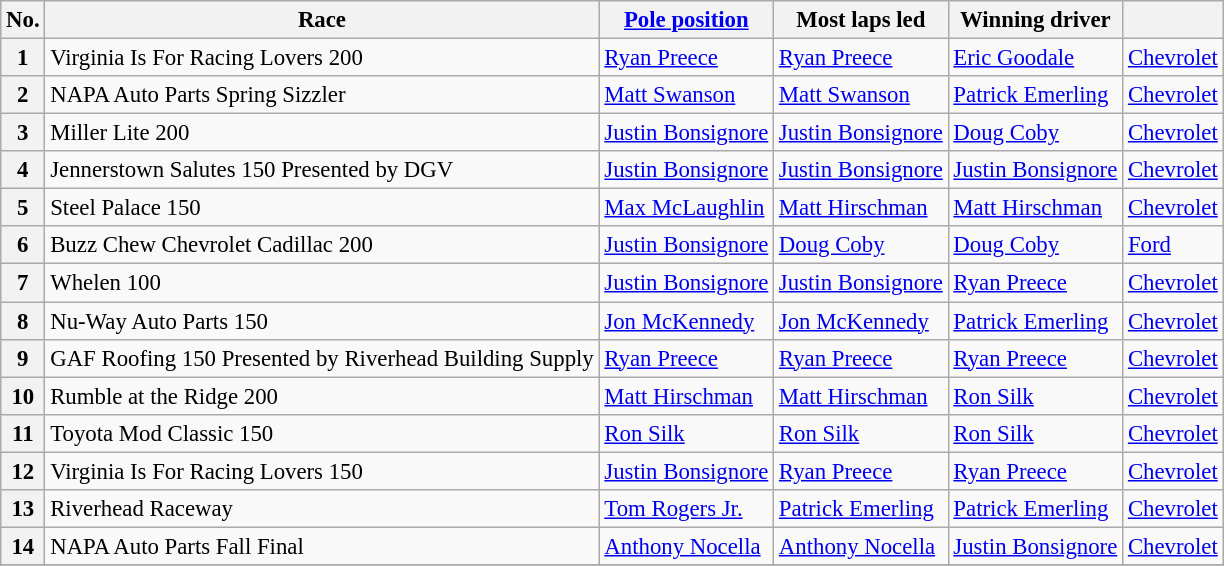<table class="wikitable sortable" style="font-size:95%">
<tr>
<th>No.</th>
<th>Race</th>
<th><a href='#'>Pole position</a></th>
<th>Most laps led</th>
<th>Winning driver</th>
<th></th>
</tr>
<tr>
<th>1</th>
<td>Virginia Is For Racing Lovers 200</td>
<td><a href='#'>Ryan Preece</a></td>
<td><a href='#'>Ryan Preece</a></td>
<td><a href='#'>Eric Goodale</a></td>
<td><a href='#'>Chevrolet</a></td>
</tr>
<tr>
<th>2</th>
<td>NAPA Auto Parts Spring Sizzler</td>
<td><a href='#'>Matt Swanson</a></td>
<td><a href='#'>Matt Swanson</a></td>
<td><a href='#'>Patrick Emerling</a></td>
<td><a href='#'>Chevrolet</a></td>
</tr>
<tr>
<th>3</th>
<td>Miller Lite 200</td>
<td><a href='#'>Justin Bonsignore</a></td>
<td><a href='#'>Justin Bonsignore</a></td>
<td><a href='#'>Doug Coby</a></td>
<td><a href='#'>Chevrolet</a></td>
</tr>
<tr>
<th>4</th>
<td>Jennerstown Salutes 150 Presented by DGV</td>
<td><a href='#'>Justin Bonsignore</a></td>
<td><a href='#'>Justin Bonsignore</a></td>
<td><a href='#'>Justin Bonsignore</a></td>
<td><a href='#'>Chevrolet</a></td>
</tr>
<tr>
<th>5</th>
<td>Steel Palace 150</td>
<td><a href='#'>Max McLaughlin</a></td>
<td><a href='#'>Matt Hirschman</a></td>
<td><a href='#'>Matt Hirschman</a></td>
<td><a href='#'>Chevrolet</a></td>
</tr>
<tr>
<th>6</th>
<td>Buzz Chew Chevrolet Cadillac 200</td>
<td><a href='#'>Justin Bonsignore</a></td>
<td><a href='#'>Doug Coby</a></td>
<td><a href='#'>Doug Coby</a></td>
<td><a href='#'>Ford</a></td>
</tr>
<tr>
<th>7</th>
<td>Whelen 100</td>
<td><a href='#'>Justin Bonsignore</a></td>
<td><a href='#'>Justin Bonsignore</a></td>
<td><a href='#'>Ryan Preece</a></td>
<td><a href='#'>Chevrolet</a></td>
</tr>
<tr>
<th>8</th>
<td>Nu-Way Auto Parts 150</td>
<td><a href='#'>Jon McKennedy</a></td>
<td><a href='#'>Jon McKennedy</a></td>
<td><a href='#'>Patrick Emerling</a></td>
<td><a href='#'>Chevrolet</a></td>
</tr>
<tr>
<th>9</th>
<td>GAF Roofing 150 Presented by Riverhead Building Supply</td>
<td><a href='#'>Ryan Preece</a></td>
<td><a href='#'>Ryan Preece</a></td>
<td><a href='#'>Ryan Preece</a></td>
<td><a href='#'>Chevrolet</a></td>
</tr>
<tr>
<th>10</th>
<td>Rumble at the Ridge 200</td>
<td><a href='#'>Matt Hirschman</a></td>
<td><a href='#'>Matt Hirschman</a></td>
<td><a href='#'>Ron Silk</a></td>
<td><a href='#'>Chevrolet</a></td>
</tr>
<tr>
<th>11</th>
<td>Toyota Mod Classic 150</td>
<td><a href='#'>Ron Silk</a></td>
<td><a href='#'>Ron Silk</a></td>
<td><a href='#'>Ron Silk</a></td>
<td><a href='#'>Chevrolet</a></td>
</tr>
<tr>
<th>12</th>
<td>Virginia Is For Racing Lovers 150</td>
<td><a href='#'>Justin Bonsignore</a></td>
<td><a href='#'>Ryan Preece</a></td>
<td><a href='#'>Ryan Preece</a></td>
<td><a href='#'>Chevrolet</a></td>
</tr>
<tr>
<th>13</th>
<td>Riverhead Raceway</td>
<td><a href='#'>Tom Rogers Jr.</a></td>
<td><a href='#'>Patrick Emerling</a></td>
<td><a href='#'>Patrick Emerling</a></td>
<td><a href='#'>Chevrolet</a></td>
</tr>
<tr>
<th>14</th>
<td>NAPA Auto Parts Fall Final</td>
<td><a href='#'>Anthony Nocella</a></td>
<td><a href='#'>Anthony Nocella</a></td>
<td><a href='#'>Justin Bonsignore</a></td>
<td><a href='#'>Chevrolet</a></td>
</tr>
<tr>
</tr>
</table>
